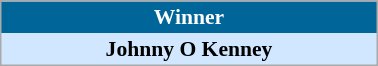<table align=center cellpadding="2" cellspacing="0" style="background: #f9f9f9; border: 1px #aaa solid; border-collapse: collapse; font-size: 90%;" width=20%>
<tr align=center bgcolor=#006699 style="color:white;">
<th width=100%><strong>Winner</strong></th>
</tr>
<tr align=center bgcolor=#D0E7FF>
<td align=center><strong>Johnny O Kenney</strong> </td>
</tr>
</table>
